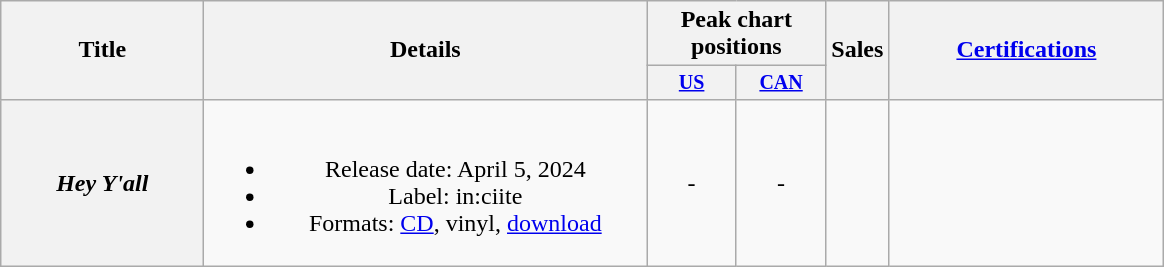<table class="wikitable plainrowheaders" style="text-align:center">
<tr>
<th rowspan="2" style="width:8em;">Title</th>
<th rowspan="2" style="width:18em;">Details</th>
<th colspan="2">Peak chart positions</th>
<th rowspan="2">Sales</th>
<th rowspan="2" style="width:11em;"><a href='#'>Certifications</a></th>
</tr>
<tr style="font-size:smaller;">
<th style="width:4em;"><a href='#'>US</a></th>
<th style="width:4em;"><a href='#'>CAN</a></th>
</tr>
<tr>
<th scope="row"><em>Hey Y'all</em></th>
<td><br><ul><li>Release date: April 5, 2024</li><li>Label: in:ciite</li><li>Formats: <a href='#'>CD</a>, vinyl, <a href='#'>download</a></li></ul></td>
<td>-</td>
<td>-</td>
<td></td>
<td></td>
</tr>
</table>
